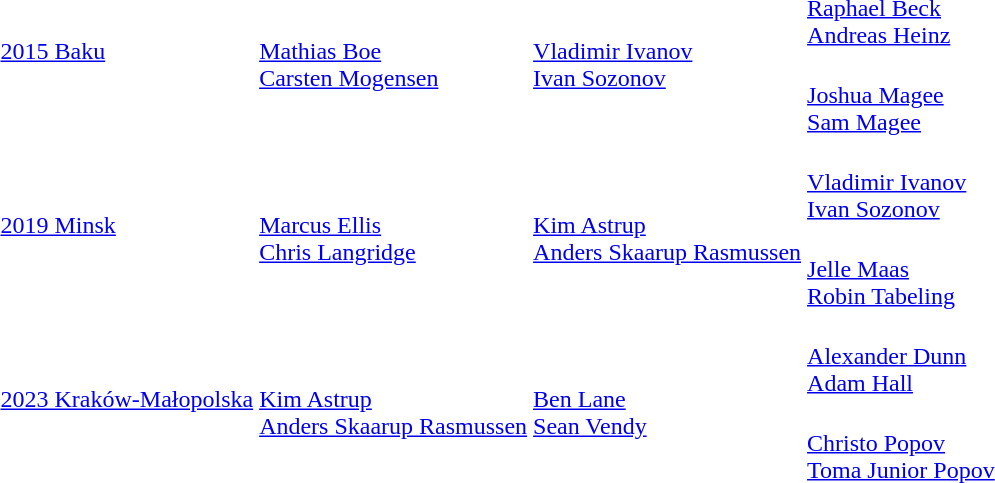<table>
<tr valign="center">
<td rowspan=2><a href='#'>2015 Baku</a><br></td>
<td rowspan=2><br><a href='#'>Mathias Boe</a><br><a href='#'>Carsten Mogensen</a></td>
<td rowspan=2><br><a href='#'>Vladimir Ivanov</a><br><a href='#'>Ivan Sozonov</a></td>
<td><br><a href='#'>Raphael Beck</a><br><a href='#'>Andreas Heinz</a></td>
</tr>
<tr>
<td><br><a href='#'>Joshua Magee</a><br><a href='#'>Sam Magee</a></td>
</tr>
<tr valign="center">
<td rowspan="2"><a href='#'>2019 Minsk</a><br></td>
<td rowspan="2"><br><a href='#'>Marcus Ellis</a><br><a href='#'>Chris Langridge</a></td>
<td rowspan="2"><br><a href='#'>Kim Astrup</a> <br> <a href='#'>Anders Skaarup Rasmussen</a></td>
<td><br><a href='#'>Vladimir Ivanov</a><br><a href='#'>Ivan Sozonov</a></td>
</tr>
<tr>
<td><br><a href='#'>Jelle Maas</a><br><a href='#'>Robin Tabeling</a></td>
</tr>
<tr valign="center">
<td rowspan="2"><a href='#'>2023 Kraków-Małopolska</a><br></td>
<td rowspan="2"><br><a href='#'>Kim Astrup</a><br><a href='#'>Anders Skaarup Rasmussen</a></td>
<td rowspan="2"><br><a href='#'>Ben Lane</a><br><a href='#'>Sean Vendy</a></td>
<td><br><a href='#'>Alexander Dunn</a><br><a href='#'>Adam Hall</a></td>
</tr>
<tr>
<td><br><a href='#'>Christo Popov</a><br><a href='#'>Toma Junior Popov</a></td>
</tr>
</table>
